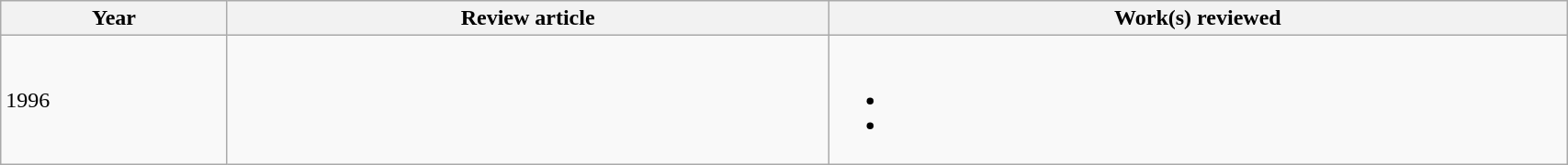<table class='wikitable sortable' width='90%'>
<tr>
<th>Year</th>
<th class='unsortable'>Review article</th>
<th class='unsortable'>Work(s) reviewed</th>
</tr>
<tr>
<td>1996</td>
<td></td>
<td><br><ul><li></li><li></li></ul></td>
</tr>
</table>
